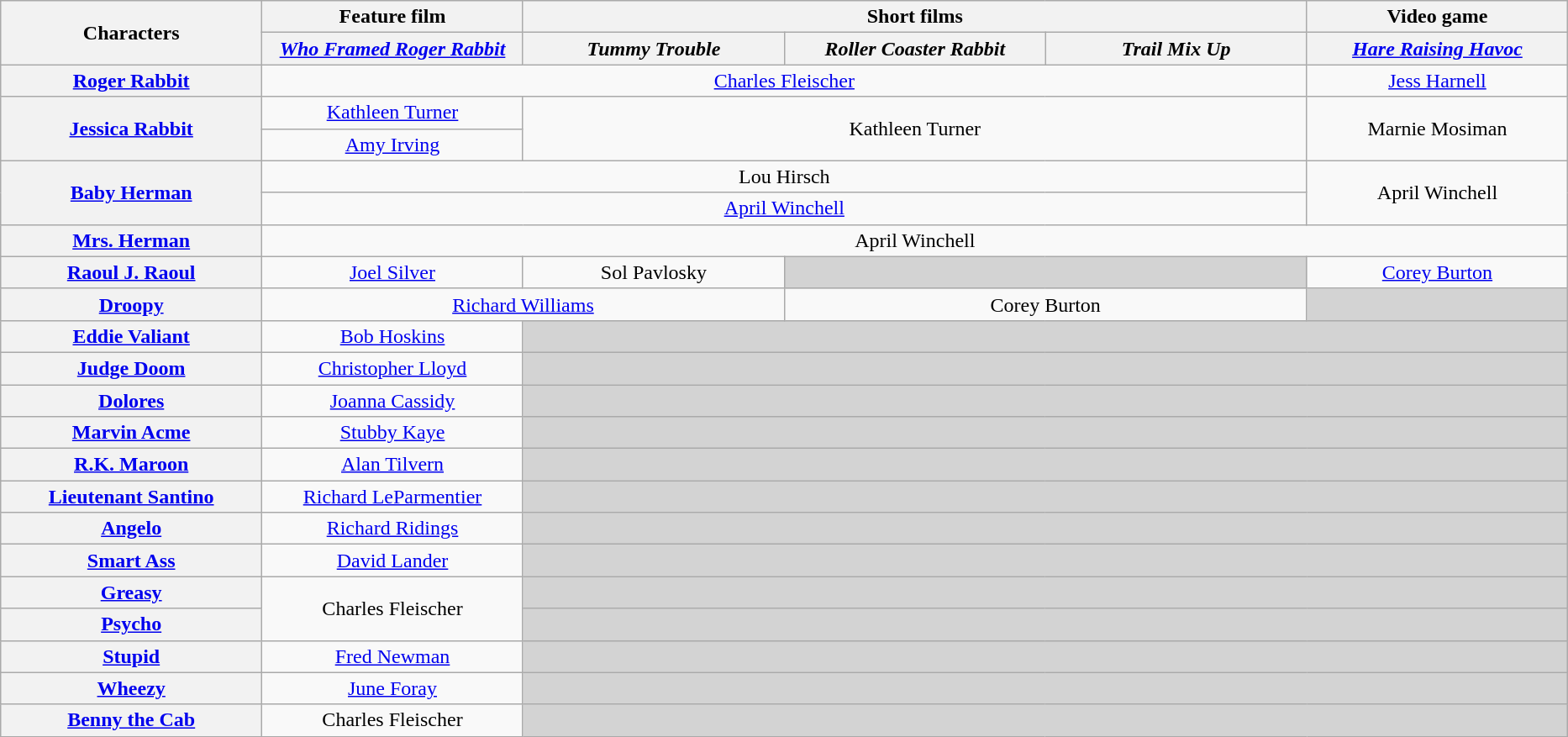<table class="wikitable"  style="text-align:center;">
<tr>
<th rowspan="2" style="width:15%;">Characters</th>
<th>Feature film</th>
<th colspan="3">Short films</th>
<th>Video game</th>
</tr>
<tr>
<th style="width:15%;"><em><a href='#'>Who Framed Roger Rabbit</a></em></th>
<th style="width:15%;"><em>Tummy Trouble</em></th>
<th style="width:15%;"><em>Roller Coaster Rabbit</em></th>
<th style="width:15%;"><em>Trail Mix Up</em></th>
<th style="width:15%;"><em><a href='#'>Hare Raising Havoc</a></em></th>
</tr>
<tr>
<th><a href='#'>Roger Rabbit</a></th>
<td colspan="4"><a href='#'>Charles Fleischer</a></td>
<td><a href='#'>Jess Harnell</a></td>
</tr>
<tr>
<th rowspan="2"><a href='#'>Jessica Rabbit</a></th>
<td><a href='#'>Kathleen Turner</a></td>
<td rowspan="2" colspan="3">Kathleen Turner</td>
<td rowspan="2">Marnie Mosiman</td>
</tr>
<tr>
<td><a href='#'>Amy Irving</a></td>
</tr>
<tr>
<th rowspan="2"><a href='#'>Baby Herman</a></th>
<td colspan="4">Lou Hirsch</td>
<td rowspan="2">April Winchell</td>
</tr>
<tr>
<td colspan="4"><a href='#'>April Winchell</a></td>
</tr>
<tr>
<th><a href='#'>Mrs. Herman</a></th>
<td colspan="5">April Winchell</td>
</tr>
<tr>
<th><a href='#'>Raoul J. Raoul</a></th>
<td><a href='#'>Joel Silver</a></td>
<td>Sol Pavlosky</td>
<td colspan="2" style=background-color:#D3D3D3></td>
<td><a href='#'>Corey Burton</a></td>
</tr>
<tr>
<th><a href='#'>Droopy</a></th>
<td colspan="2"><a href='#'>Richard Williams</a></td>
<td colspan="2">Corey Burton</td>
<td style=background-color:#D3D3D3></td>
</tr>
<tr>
<th><a href='#'>Eddie Valiant</a></th>
<td><a href='#'>Bob Hoskins</a></td>
<td colspan="4" style=background-color:#D3D3D3></td>
</tr>
<tr>
<th><a href='#'>Judge Doom</a></th>
<td><a href='#'>Christopher Lloyd</a></td>
<td colspan="4" style=background-color:#D3D3D3></td>
</tr>
<tr>
<th><a href='#'>Dolores</a></th>
<td><a href='#'>Joanna Cassidy</a></td>
<td colspan="4" style=background-color:#D3D3D3></td>
</tr>
<tr>
<th><a href='#'>Marvin Acme</a></th>
<td><a href='#'>Stubby Kaye</a></td>
<td colspan="4" style=background-color:#D3D3D3></td>
</tr>
<tr>
<th><a href='#'>R.K. Maroon</a></th>
<td><a href='#'>Alan Tilvern</a></td>
<td colspan="4" style=background-color:#D3D3D3></td>
</tr>
<tr>
<th><a href='#'>Lieutenant Santino</a></th>
<td><a href='#'>Richard LeParmentier</a></td>
<td colspan="4" style=background-color:#D3D3D3></td>
</tr>
<tr>
<th><a href='#'>Angelo</a></th>
<td><a href='#'>Richard Ridings</a></td>
<td colspan="4" style=background-color:#D3D3D3></td>
</tr>
<tr>
<th><a href='#'>Smart Ass</a></th>
<td><a href='#'>David Lander</a></td>
<td colspan="4" style=background-color:#D3D3D3></td>
</tr>
<tr>
<th><a href='#'>Greasy</a></th>
<td rowspan="2">Charles Fleischer</td>
<td colspan="4" style=background-color:#D3D3D3></td>
</tr>
<tr>
<th><a href='#'>Psycho</a></th>
<td colspan="4" style=background-color:#D3D3D3></td>
</tr>
<tr>
<th><a href='#'>Stupid</a></th>
<td><a href='#'>Fred Newman</a></td>
<td colspan="4" style=background-color:#D3D3D3></td>
</tr>
<tr>
<th><a href='#'>Wheezy</a></th>
<td><a href='#'>June Foray</a></td>
<td colspan="4" style=background-color:#D3D3D3></td>
</tr>
<tr>
<th><a href='#'>Benny the Cab</a></th>
<td>Charles Fleischer</td>
<td colspan="4" style=background-color:#D3D3D3></td>
</tr>
</table>
